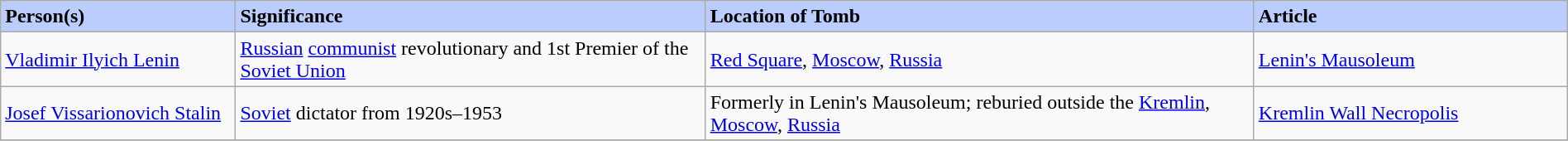<table class="wikitable" width="100%" border="1" cellspacing="0" cellpadding="2">
<tr>
<td width="15%" bgcolor="#bbccff"><strong>Person(s)</strong></td>
<td width="30%" bgcolor="#bbccff"><strong>Significance</strong></td>
<td width="35%" bgcolor="#bbccff"><strong>Location of Tomb</strong></td>
<td width="20%" bgcolor="#bbccff"><strong>Article</strong></td>
</tr>
<tr>
<td><a href='#'>Vladimir Ilyich Lenin</a></td>
<td><a href='#'>Russian</a> <a href='#'>communist</a> revolutionary and 1st Premier of the <a href='#'>Soviet Union</a></td>
<td><a href='#'>Red Square</a>, <a href='#'>Moscow</a>, <a href='#'>Russia</a></td>
<td><a href='#'>Lenin's Mausoleum</a></td>
</tr>
<tr>
<td><a href='#'>Josef Vissarionovich Stalin</a></td>
<td><a href='#'>Soviet</a> dictator from 1920s–1953</td>
<td>Formerly in Lenin's Mausoleum; reburied outside the <a href='#'>Kremlin</a>, <a href='#'>Moscow</a>, <a href='#'>Russia</a></td>
<td><a href='#'>Kremlin Wall Necropolis</a></td>
</tr>
<tr>
</tr>
</table>
